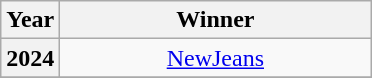<table class="wikitable plainrowheaders" style="text-align:center">
<tr>
<th scope="col">Year</th>
<th scope="col" width="200">Winner</th>
</tr>
<tr>
<th scope="row">2024</th>
<td><a href='#'>NewJeans</a></td>
</tr>
<tr>
</tr>
</table>
